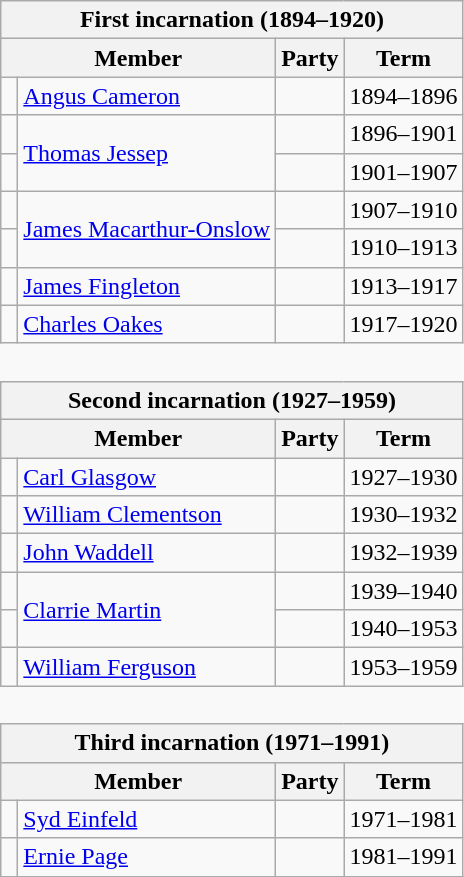<table class="wikitable" style='border-style: none none none none;'>
<tr>
<th colspan="4">First incarnation (1894–1920)</th>
</tr>
<tr>
<th colspan="2">Member</th>
<th>Party</th>
<th>Term</th>
</tr>
<tr style="background: #f9f9f9">
<td> </td>
<td><a href='#'>Angus Cameron</a></td>
<td></td>
<td>1894–1896</td>
</tr>
<tr style="background: #f9f9f9">
<td> </td>
<td rowspan="2"><a href='#'>Thomas Jessep</a></td>
<td></td>
<td>1896–1901</td>
</tr>
<tr style="background: #f9f9f9">
<td> </td>
<td></td>
<td>1901–1907</td>
</tr>
<tr style="background: #f9f9f9">
<td> </td>
<td rowspan="2"><a href='#'>James Macarthur-Onslow</a></td>
<td></td>
<td>1907–1910</td>
</tr>
<tr style="background: #f9f9f9">
<td> </td>
<td></td>
<td>1910–1913</td>
</tr>
<tr style="background: #f9f9f9">
<td> </td>
<td><a href='#'>James Fingleton</a></td>
<td></td>
<td>1913–1917</td>
</tr>
<tr style="background: #f9f9f9">
<td> </td>
<td><a href='#'>Charles Oakes</a></td>
<td></td>
<td>1917–1920</td>
</tr>
<tr>
<td colspan="4" style='border-style: none none none none;'> </td>
</tr>
<tr>
<th colspan="4">Second incarnation (1927–1959)</th>
</tr>
<tr>
<th colspan="2">Member</th>
<th>Party</th>
<th>Term</th>
</tr>
<tr style="background: #f9f9f9">
<td> </td>
<td><a href='#'>Carl Glasgow</a></td>
<td></td>
<td>1927–1930</td>
</tr>
<tr style="background: #f9f9f9">
<td> </td>
<td><a href='#'>William Clementson</a></td>
<td></td>
<td>1930–1932</td>
</tr>
<tr style="background: #f9f9f9">
<td> </td>
<td><a href='#'>John Waddell</a></td>
<td></td>
<td>1932–1939</td>
</tr>
<tr style="background: #f9f9f9">
<td> </td>
<td rowspan="2"><a href='#'>Clarrie Martin</a></td>
<td></td>
<td>1939–1940</td>
</tr>
<tr style="background: #f9f9f9">
<td> </td>
<td></td>
<td>1940–1953</td>
</tr>
<tr style="background: #f9f9f9">
<td> </td>
<td><a href='#'>William Ferguson</a></td>
<td></td>
<td>1953–1959</td>
</tr>
<tr>
<td colspan="4" style='border-style: none none none none;'> </td>
</tr>
<tr>
<th colspan="4">Third incarnation (1971–1991)</th>
</tr>
<tr>
<th colspan="2">Member</th>
<th>Party</th>
<th>Term</th>
</tr>
<tr style="background: #f9f9f9">
<td> </td>
<td><a href='#'>Syd Einfeld</a></td>
<td></td>
<td>1971–1981</td>
</tr>
<tr style="background: #f9f9f9">
<td> </td>
<td><a href='#'>Ernie Page</a></td>
<td></td>
<td>1981–1991</td>
</tr>
</table>
